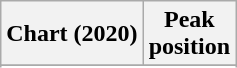<table class="wikitable sortable plainrowheaders" style="text-align:center">
<tr>
<th scope="col">Chart (2020)</th>
<th scope="col">Peak<br> position</th>
</tr>
<tr>
</tr>
<tr>
</tr>
<tr>
</tr>
</table>
